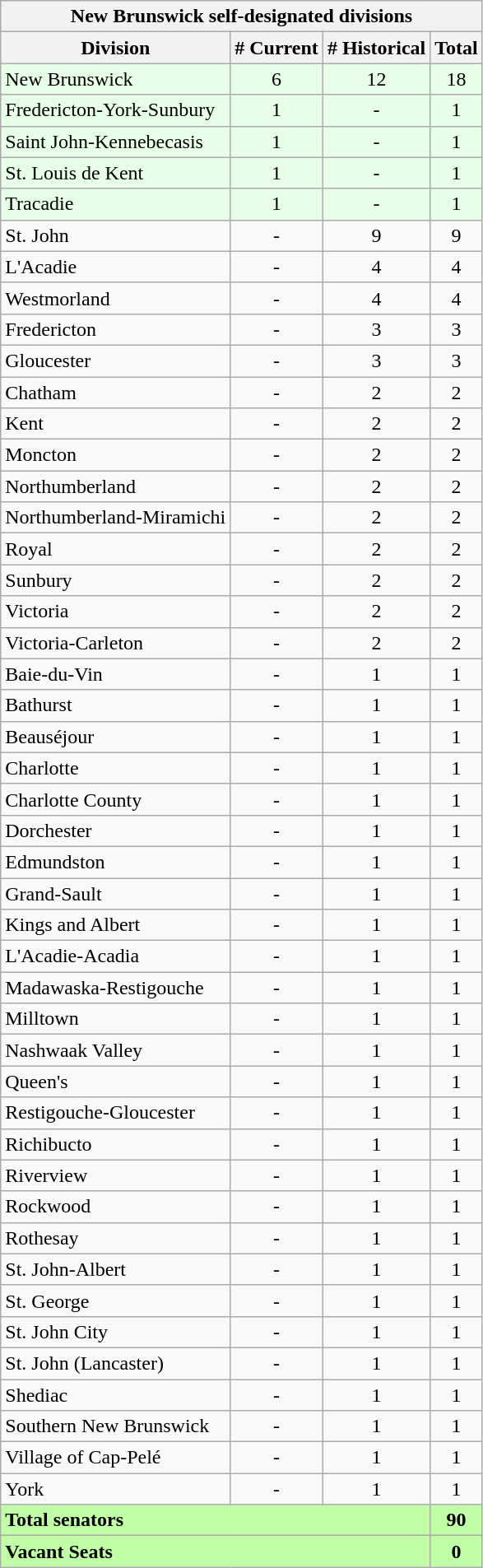<table class="wikitable collapsible collapsed">
<tr>
<th colspan="4" align="center"><strong>New Brunswick self-designated divisions</strong></th>
</tr>
<tr>
<th align=left>Division</th>
<th align=center># Current</th>
<th align=center># Historical</th>
<th align=center>Total</th>
</tr>
<tr bgcolor="#E6FFE6">
<td align=left>New Brunswick</td>
<td align=center>6</td>
<td align=center>12</td>
<td align=center>18</td>
</tr>
<tr bgcolor="#E6FFE6">
<td align=left>Fredericton-York-Sunbury</td>
<td align=center>1</td>
<td align=center>-</td>
<td align=center>1</td>
</tr>
<tr bgcolor="#E6FFE6">
<td align=left>Saint John-Kennebecasis</td>
<td align=center>1</td>
<td align=center>-</td>
<td align=center>1</td>
</tr>
<tr bgcolor="#E6FFE6">
<td align=left>St. Louis de Kent</td>
<td align=center>1</td>
<td align=center>-</td>
<td align=center>1</td>
</tr>
<tr bgcolor="#E6FFE6">
<td align=left>Tracadie</td>
<td align=center>1</td>
<td align=center>-</td>
<td align=center>1</td>
</tr>
<tr>
<td align=left>St. John</td>
<td align=center>-</td>
<td align=center>9</td>
<td align=center>9</td>
</tr>
<tr>
<td align=left>L'Acadie</td>
<td align=center>-</td>
<td align=center>4</td>
<td align=center>4</td>
</tr>
<tr>
<td align=left>Westmorland</td>
<td align=center>-</td>
<td align=center>4</td>
<td align=center>4</td>
</tr>
<tr>
<td align=left>Fredericton</td>
<td align=center>-</td>
<td align=center>3</td>
<td align=center>3</td>
</tr>
<tr>
<td align=left>Gloucester</td>
<td align=center>-</td>
<td align=center>3</td>
<td align=center>3</td>
</tr>
<tr>
<td align=left>Chatham</td>
<td align=center>-</td>
<td align=center>2</td>
<td align=center>2</td>
</tr>
<tr>
<td align=left>Kent</td>
<td align=center>-</td>
<td align=center>2</td>
<td align=center>2</td>
</tr>
<tr>
<td align=left>Moncton</td>
<td align=center>-</td>
<td align=center>2</td>
<td align=center>2</td>
</tr>
<tr>
<td align=left>Northumberland</td>
<td align=center>-</td>
<td align=center>2</td>
<td align=center>2</td>
</tr>
<tr>
<td align=left>Northumberland-Miramichi</td>
<td align=center>-</td>
<td align=center>2</td>
<td align=center>2</td>
</tr>
<tr>
<td align=left>Royal</td>
<td align=center>-</td>
<td align=center>2</td>
<td align=center>2</td>
</tr>
<tr>
<td align=left>Sunbury</td>
<td align=center>-</td>
<td align=center>2</td>
<td align=center>2</td>
</tr>
<tr>
<td align=left>Victoria</td>
<td align=center>-</td>
<td align=center>2</td>
<td align=center>2</td>
</tr>
<tr>
<td align=left>Victoria-Carleton</td>
<td align=center>-</td>
<td align=center>2</td>
<td align=center>2</td>
</tr>
<tr>
<td align=left>Baie-du-Vin</td>
<td align=center>-</td>
<td align=center>1</td>
<td align=center>1</td>
</tr>
<tr>
<td align=left>Bathurst</td>
<td align=center>-</td>
<td align=center>1</td>
<td align=center>1</td>
</tr>
<tr>
<td align=left>Beauséjour</td>
<td align=center>-</td>
<td align=center>1</td>
<td align=center>1</td>
</tr>
<tr>
<td align=left>Charlotte</td>
<td align=center>-</td>
<td align=center>1</td>
<td align=center>1</td>
</tr>
<tr>
<td align=left>Charlotte County</td>
<td align=center>-</td>
<td align=center>1</td>
<td align=center>1</td>
</tr>
<tr>
<td align=left>Dorchester</td>
<td align=center>-</td>
<td align=center>1</td>
<td align=center>1</td>
</tr>
<tr>
<td align=left>Edmundston</td>
<td align=center>-</td>
<td align=center>1</td>
<td align=center>1</td>
</tr>
<tr>
<td align=left>Grand-Sault</td>
<td align=center>-</td>
<td align=center>1</td>
<td align=center>1</td>
</tr>
<tr>
<td align=left>Kings and Albert</td>
<td align=center>-</td>
<td align=center>1</td>
<td align=center>1</td>
</tr>
<tr>
<td align=left>L'Acadie-Acadia</td>
<td align=center>-</td>
<td align=center>1</td>
<td align=center>1</td>
</tr>
<tr>
<td align=left>Madawaska-Restigouche</td>
<td align=center>-</td>
<td align=center>1</td>
<td align=center>1</td>
</tr>
<tr>
<td align=left>Milltown</td>
<td align=center>-</td>
<td align=center>1</td>
<td align=center>1</td>
</tr>
<tr>
<td align=left>Nashwaak Valley</td>
<td align=center>-</td>
<td align=center>1</td>
<td align=center>1</td>
</tr>
<tr>
<td align=left>Queen's</td>
<td align=center>-</td>
<td align=center>1</td>
<td align=center>1</td>
</tr>
<tr>
<td align=left>Restigouche-Gloucester</td>
<td align=center>-</td>
<td align=center>1</td>
<td align=center>1</td>
</tr>
<tr>
<td align=left>Richibucto</td>
<td align=center>-</td>
<td align=center>1</td>
<td align=center>1</td>
</tr>
<tr>
<td align=left>Riverview</td>
<td align=center>-</td>
<td align=center>1</td>
<td align=center>1</td>
</tr>
<tr>
<td align=left>Rockwood</td>
<td align=center>-</td>
<td align=center>1</td>
<td align=center>1</td>
</tr>
<tr>
<td align=left>Rothesay</td>
<td align=center>-</td>
<td align=center>1</td>
<td align=center>1</td>
</tr>
<tr>
<td align=left>St. John-Albert</td>
<td align=center>-</td>
<td align=center>1</td>
<td align=center>1</td>
</tr>
<tr>
<td align=left>St. George</td>
<td align=center>-</td>
<td align=center>1</td>
<td align=center>1</td>
</tr>
<tr>
<td align=left>St. John City</td>
<td align=center>-</td>
<td align=center>1</td>
<td align=center>1</td>
</tr>
<tr>
<td align=left>St. John (Lancaster)</td>
<td align=center>-</td>
<td align=center>1</td>
<td align=center>1</td>
</tr>
<tr>
<td align=left>Shediac</td>
<td align=center>-</td>
<td align=center>1</td>
<td align=center>1</td>
</tr>
<tr>
<td align=left>Southern New Brunswick</td>
<td align=center>-</td>
<td align=center>1</td>
<td align=center>1</td>
</tr>
<tr>
<td align=left>Village of Cap-Pelé</td>
<td align=center>-</td>
<td align=center>1</td>
<td align=center>1</td>
</tr>
<tr>
<td align=left>York</td>
<td align=center>-</td>
<td align=center>1</td>
<td align=center>1</td>
</tr>
<tr bgcolor=#C0FFA6>
<td align=left colspan=3><strong>Total senators</strong></td>
<td align=center><strong>90</strong></td>
</tr>
<tr bgcolor=#C0FFA6>
<td align=left colspan=3><strong>Vacant Seats</strong></td>
<td align=center><strong>0</strong></td>
</tr>
</table>
